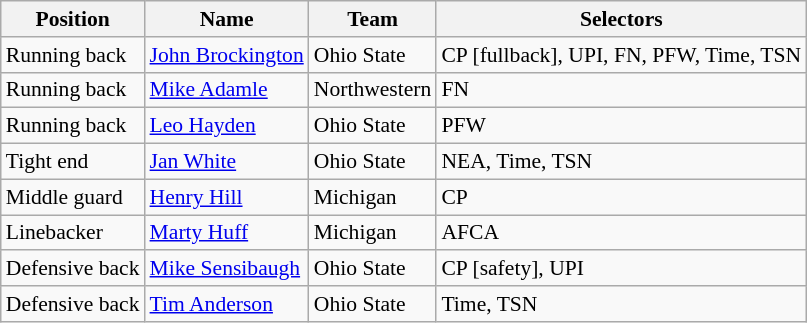<table class="wikitable" style="font-size: 90%">
<tr>
<th>Position</th>
<th>Name</th>
<th>Team</th>
<th>Selectors</th>
</tr>
<tr>
<td>Running back</td>
<td><a href='#'>John Brockington</a></td>
<td>Ohio State</td>
<td>CP [fullback], UPI, FN, PFW, Time, TSN</td>
</tr>
<tr>
<td>Running back</td>
<td><a href='#'>Mike Adamle</a></td>
<td>Northwestern</td>
<td>FN</td>
</tr>
<tr>
<td>Running back</td>
<td><a href='#'>Leo Hayden</a></td>
<td>Ohio State</td>
<td>PFW</td>
</tr>
<tr>
<td>Tight end</td>
<td><a href='#'>Jan White</a></td>
<td>Ohio State</td>
<td>NEA, Time, TSN</td>
</tr>
<tr>
<td>Middle guard</td>
<td><a href='#'>Henry Hill</a></td>
<td>Michigan</td>
<td>CP</td>
</tr>
<tr>
<td>Linebacker</td>
<td><a href='#'>Marty Huff</a></td>
<td>Michigan</td>
<td>AFCA</td>
</tr>
<tr>
<td>Defensive back</td>
<td><a href='#'>Mike Sensibaugh</a></td>
<td>Ohio State</td>
<td>CP [safety], UPI</td>
</tr>
<tr>
<td>Defensive back</td>
<td><a href='#'>Tim Anderson</a></td>
<td>Ohio State</td>
<td>Time, TSN</td>
</tr>
</table>
